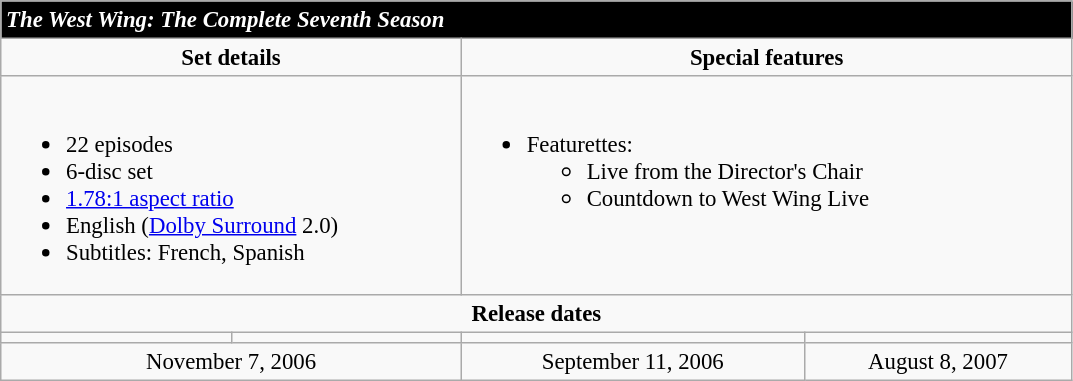<table class="wikitable" style="font-size: 95%;">
<tr style="background:#000000">
<td colspan="4" style="color:white"><strong><em>The West Wing: The Complete Seventh Season</em></strong></td>
</tr>
<tr valign="top">
<td align="center" width="300" colspan="2"><strong>Set details</strong></td>
<td colspan="2" width="400" align="center"><strong>Special features</strong></td>
</tr>
<tr valign="top">
<td colspan="2" align="left" width="300"><br><ul><li>22 episodes</li><li>6-disc set</li><li><a href='#'>1.78:1 aspect ratio</a></li><li>English (<a href='#'>Dolby Surround</a> 2.0)</li><li>Subtitles: French, Spanish</li></ul></td>
<td colspan="2" align="left" width="400"><br><ul><li>Featurettes:<ul><li>Live from the Director's Chair</li><li>Countdown to West Wing Live</li></ul></li></ul></td>
</tr>
<tr>
<td colspan="4" align="center"><strong>Release dates</strong></td>
</tr>
<tr>
<td align="center"></td>
<td align="center"></td>
<td align="center"></td>
<td align="center"></td>
</tr>
<tr>
<td align="center" colspan="2">November 7, 2006</td>
<td align="center">September 11, 2006</td>
<td align="center">August 8, 2007</td>
</tr>
</table>
